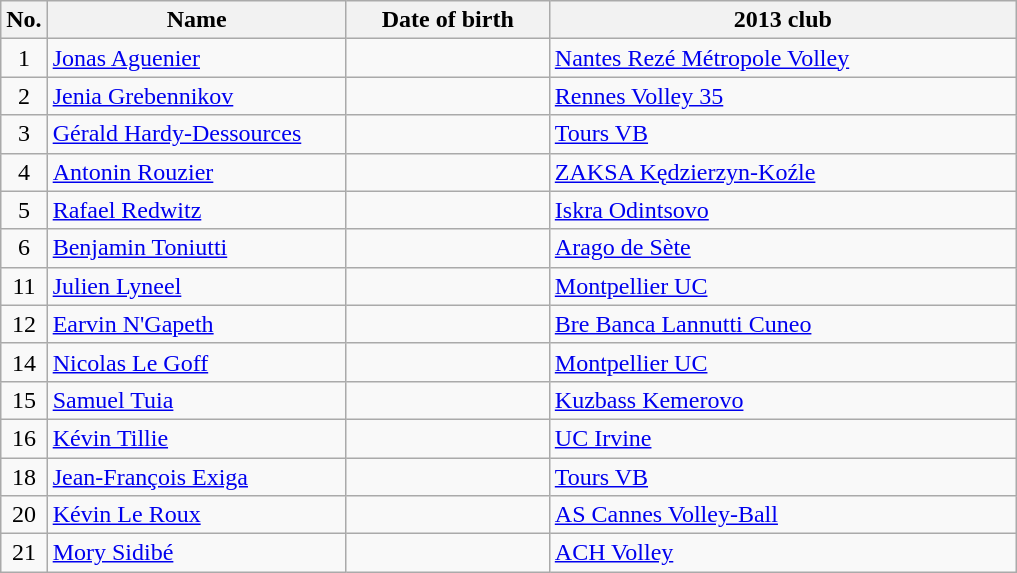<table class="wikitable sortable" style="font-size:100%; text-align:center;">
<tr>
<th>No.</th>
<th style="width:12em">Name</th>
<th style="width:8em">Date of birth</th>
<th style="width:19em">2013 club</th>
</tr>
<tr>
<td>1</td>
<td align=left><a href='#'>Jonas Aguenier</a></td>
<td align=right></td>
<td align=left> <a href='#'>Nantes Rezé Métropole Volley</a></td>
</tr>
<tr>
<td>2</td>
<td align=left><a href='#'>Jenia Grebennikov</a></td>
<td align=right></td>
<td align=left> <a href='#'>Rennes Volley 35</a></td>
</tr>
<tr>
<td>3</td>
<td align=left><a href='#'>Gérald Hardy-Dessources</a></td>
<td align=right></td>
<td align=left> <a href='#'>Tours VB</a></td>
</tr>
<tr>
<td>4</td>
<td align=left><a href='#'>Antonin Rouzier</a></td>
<td align=right></td>
<td align=left> <a href='#'>ZAKSA Kędzierzyn-Koźle</a></td>
</tr>
<tr>
<td>5</td>
<td align=left><a href='#'>Rafael Redwitz</a></td>
<td align=right></td>
<td align=left> <a href='#'>Iskra Odintsovo</a></td>
</tr>
<tr>
<td>6</td>
<td align=left><a href='#'>Benjamin Toniutti </a></td>
<td align=right></td>
<td align=left> <a href='#'>Arago de Sète</a></td>
</tr>
<tr>
<td>11</td>
<td align=left><a href='#'>Julien Lyneel</a></td>
<td align=right></td>
<td align=left> <a href='#'>Montpellier UC</a></td>
</tr>
<tr>
<td>12</td>
<td align=left><a href='#'>Earvin N'Gapeth</a></td>
<td align=right></td>
<td align=left> <a href='#'>Bre Banca Lannutti Cuneo</a></td>
</tr>
<tr>
<td>14</td>
<td align=left><a href='#'>Nicolas Le Goff</a></td>
<td align=right></td>
<td align=left> <a href='#'>Montpellier UC</a></td>
</tr>
<tr>
<td>15</td>
<td align=left><a href='#'>Samuel Tuia</a></td>
<td align=right></td>
<td align=left> <a href='#'>Kuzbass Kemerovo</a></td>
</tr>
<tr>
<td>16</td>
<td align=left><a href='#'>Kévin Tillie</a></td>
<td align=right></td>
<td align=left> <a href='#'>UC Irvine</a></td>
</tr>
<tr>
<td>18</td>
<td align=left><a href='#'>Jean-François Exiga</a></td>
<td align=right></td>
<td align=left> <a href='#'>Tours VB</a></td>
</tr>
<tr>
<td>20</td>
<td align=left><a href='#'>Kévin Le Roux</a></td>
<td align=right></td>
<td align=left> <a href='#'>AS Cannes Volley-Ball</a></td>
</tr>
<tr>
<td>21</td>
<td align=left><a href='#'>Mory Sidibé</a></td>
<td align=right></td>
<td align=left> <a href='#'>ACH Volley</a></td>
</tr>
</table>
